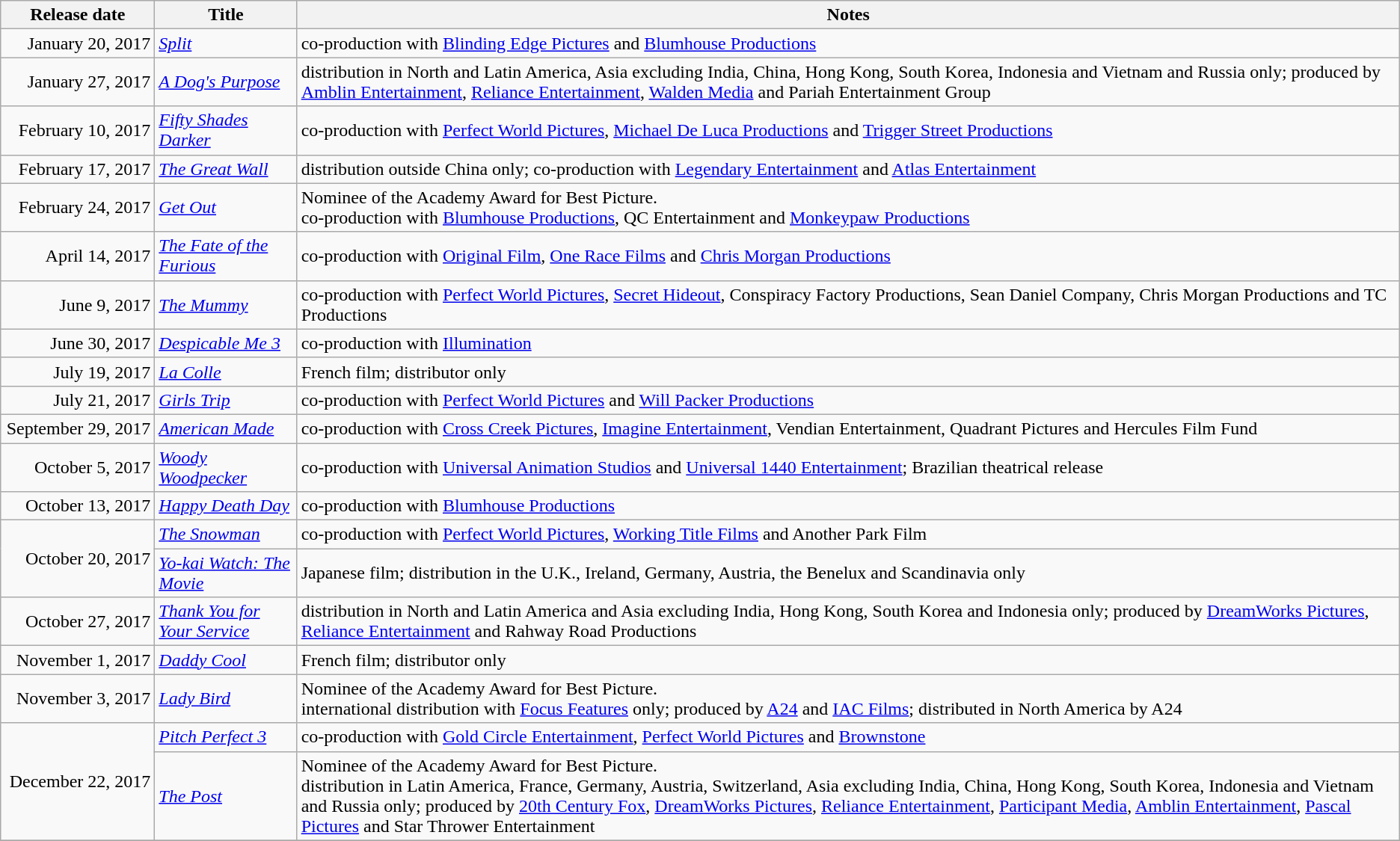<table class="wikitable sortable">
<tr>
<th scope="col" style="width:130px;">Release date</th>
<th>Title</th>
<th>Notes</th>
</tr>
<tr>
<td style="text-align:right;">January 20, 2017</td>
<td><em><a href='#'>Split</a></em></td>
<td>co-production with <a href='#'>Blinding Edge Pictures</a> and <a href='#'>Blumhouse Productions</a></td>
</tr>
<tr>
<td style="text-align:right;">January 27, 2017</td>
<td><em><a href='#'>A Dog's Purpose</a></em></td>
<td>distribution in North and Latin America, Asia excluding India, China, Hong Kong, South Korea, Indonesia and Vietnam and Russia only; produced by <a href='#'>Amblin Entertainment</a>, <a href='#'>Reliance Entertainment</a>, <a href='#'>Walden Media</a> and Pariah Entertainment Group</td>
</tr>
<tr>
<td style="text-align:right;">February 10, 2017</td>
<td><em><a href='#'>Fifty Shades Darker</a></em></td>
<td>co-production with <a href='#'>Perfect World Pictures</a>, <a href='#'>Michael De Luca Productions</a> and <a href='#'>Trigger Street Productions</a></td>
</tr>
<tr>
<td style="text-align:right;">February 17, 2017</td>
<td><em><a href='#'>The Great Wall</a></em></td>
<td>distribution outside China only; co-production with <a href='#'>Legendary Entertainment</a> and <a href='#'>Atlas Entertainment</a></td>
</tr>
<tr>
<td style="text-align:right;">February 24, 2017</td>
<td><em><a href='#'>Get Out</a></em></td>
<td>Nominee of the Academy Award for Best Picture. <br> co-production with <a href='#'>Blumhouse Productions</a>, QC Entertainment and <a href='#'>Monkeypaw Productions</a></td>
</tr>
<tr>
<td style="text-align:right;">April 14, 2017</td>
<td><em><a href='#'>The Fate of the Furious</a></em></td>
<td>co-production with <a href='#'>Original Film</a>, <a href='#'>One Race Films</a> and <a href='#'>Chris Morgan Productions</a></td>
</tr>
<tr>
<td style="text-align:right;">June 9, 2017</td>
<td><em><a href='#'>The Mummy</a></em></td>
<td>co-production with <a href='#'>Perfect World Pictures</a>, <a href='#'>Secret Hideout</a>, Conspiracy Factory Productions, Sean Daniel Company, Chris Morgan Productions and TC Productions</td>
</tr>
<tr>
<td style="text-align:right;">June 30, 2017</td>
<td><em><a href='#'>Despicable Me 3</a></em></td>
<td>co-production with <a href='#'>Illumination</a></td>
</tr>
<tr>
<td style="text-align:right;">July 19, 2017</td>
<td><em><a href='#'>La Colle</a></em></td>
<td>French film; distributor only</td>
</tr>
<tr>
<td style="text-align:right;">July 21, 2017</td>
<td><em><a href='#'>Girls Trip</a></em></td>
<td>co-production with <a href='#'>Perfect World Pictures</a> and <a href='#'>Will Packer Productions</a></td>
</tr>
<tr>
<td style="text-align:right;">September 29, 2017</td>
<td><em><a href='#'>American Made</a></em></td>
<td>co-production with <a href='#'>Cross Creek Pictures</a>, <a href='#'>Imagine Entertainment</a>, Vendian Entertainment, Quadrant Pictures and Hercules Film Fund</td>
</tr>
<tr>
<td style="text-align:right;">October 5, 2017</td>
<td><em><a href='#'>Woody Woodpecker</a></em></td>
<td>co-production with <a href='#'>Universal Animation Studios</a> and <a href='#'>Universal 1440 Entertainment</a>; Brazilian theatrical release</td>
</tr>
<tr>
<td style="text-align:right;">October 13, 2017</td>
<td><em><a href='#'>Happy Death Day</a></em></td>
<td>co-production with <a href='#'>Blumhouse Productions</a></td>
</tr>
<tr>
<td style="text-align:right;" rowspan="2">October 20, 2017</td>
<td><em><a href='#'>The Snowman</a></em></td>
<td>co-production with <a href='#'>Perfect World Pictures</a>, <a href='#'>Working Title Films</a> and Another Park Film</td>
</tr>
<tr>
<td><em><a href='#'>Yo-kai Watch: The Movie</a></em></td>
<td>Japanese film; distribution in the U.K., Ireland, Germany, Austria, the Benelux and Scandinavia only</td>
</tr>
<tr>
<td style="text-align:right;">October 27, 2017</td>
<td><em><a href='#'>Thank You for Your Service</a></em></td>
<td>distribution in North and Latin America and Asia excluding India, Hong Kong, South Korea and Indonesia only; produced by <a href='#'>DreamWorks Pictures</a>, <a href='#'>Reliance Entertainment</a> and Rahway Road Productions</td>
</tr>
<tr>
<td style="text-align:right;">November 1, 2017</td>
<td><em><a href='#'>Daddy Cool</a></em></td>
<td>French film; distributor only</td>
</tr>
<tr>
<td style="text-align:right;">November 3, 2017</td>
<td><em><a href='#'>Lady Bird</a></em></td>
<td>Nominee of the Academy Award for Best Picture. <br>international distribution with <a href='#'>Focus Features</a> only; produced by <a href='#'>A24</a> and <a href='#'>IAC Films</a>; distributed in North America by A24</td>
</tr>
<tr>
<td style="text-align:right;" rowspan="2">December 22, 2017</td>
<td><em><a href='#'>Pitch Perfect 3</a></em></td>
<td>co-production with <a href='#'>Gold Circle Entertainment</a>, <a href='#'>Perfect World Pictures</a> and <a href='#'>Brownstone</a></td>
</tr>
<tr>
<td><em><a href='#'>The Post</a></em></td>
<td>Nominee of the Academy Award for Best Picture.<br>distribution in Latin America, France, Germany, Austria, Switzerland, Asia excluding India, China, Hong Kong, South Korea, Indonesia and Vietnam and Russia only; produced by <a href='#'>20th Century Fox</a>, <a href='#'>DreamWorks Pictures</a>, <a href='#'>Reliance Entertainment</a>, <a href='#'>Participant Media</a>, <a href='#'>Amblin Entertainment</a>, <a href='#'>Pascal Pictures</a> and Star Thrower Entertainment</td>
</tr>
<tr>
</tr>
</table>
